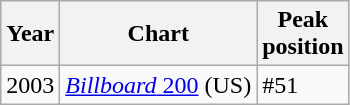<table class="wikitable">
<tr>
<th align="left">Year</th>
<th align="left">Chart</th>
<th align="left">Peak<br>position</th>
</tr>
<tr>
<td align="left">2003</td>
<td align="left"><a href='#'><em>Billboard</em> 200</a> (US)</td>
<td align="left">#51</td>
</tr>
</table>
